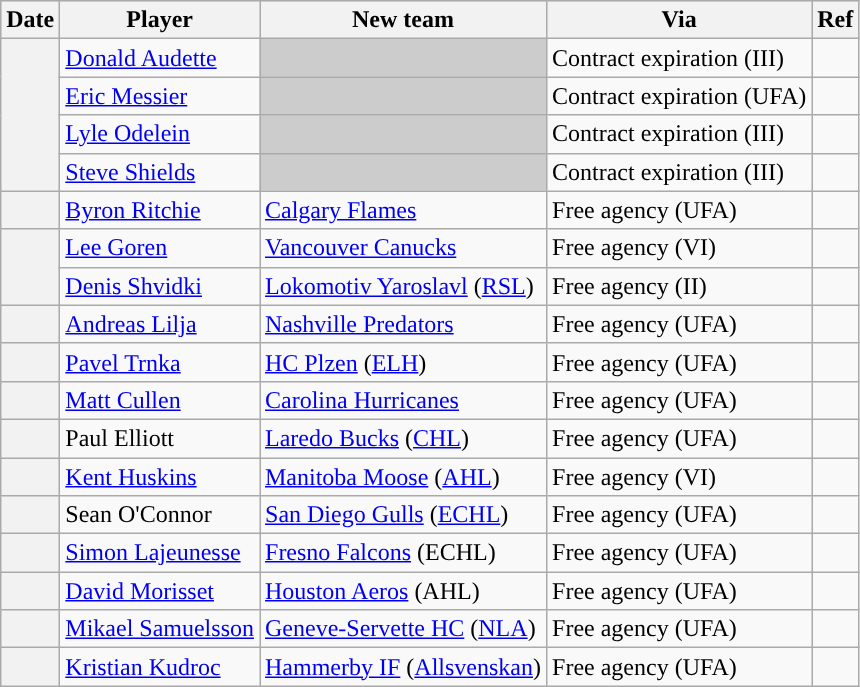<table class="wikitable plainrowheaders">
<tr style="background:#ddd; text-align:center;">
<th>Date</th>
<th>Player</th>
<th>New team</th>
<th>Via</th>
<th>Ref</th>
</tr>
<tr>
<th scope="row" rowspan=4></th>
<td><a href='#'>Donald Audette</a></td>
<td style="background:#ccc"></td>
<td>Contract expiration (III)</td>
<td></td>
</tr>
<tr>
<td><a href='#'>Eric Messier</a></td>
<td style="background:#ccc"></td>
<td>Contract expiration (UFA)</td>
<td></td>
</tr>
<tr>
<td><a href='#'>Lyle Odelein</a></td>
<td style="background:#ccc"></td>
<td>Contract expiration (III)</td>
<td></td>
</tr>
<tr>
<td><a href='#'>Steve Shields</a></td>
<td style="background:#ccc"></td>
<td>Contract expiration (III)</td>
<td></td>
</tr>
<tr>
<th scope="row"></th>
<td><a href='#'>Byron Ritchie</a></td>
<td><a href='#'>Calgary Flames</a></td>
<td>Free agency (UFA)</td>
<td></td>
</tr>
<tr>
<th scope="row" rowspan=2></th>
<td><a href='#'>Lee Goren</a></td>
<td><a href='#'>Vancouver Canucks</a></td>
<td>Free agency (VI)</td>
<td></td>
</tr>
<tr>
<td><a href='#'>Denis Shvidki</a></td>
<td><a href='#'>Lokomotiv Yaroslavl</a> (<a href='#'>RSL</a>)</td>
<td>Free agency (II)</td>
<td></td>
</tr>
<tr>
<th scope="row"></th>
<td><a href='#'>Andreas Lilja</a></td>
<td><a href='#'>Nashville Predators</a></td>
<td>Free agency (UFA)</td>
<td></td>
</tr>
<tr>
<th scope="row"></th>
<td><a href='#'>Pavel Trnka</a></td>
<td><a href='#'>HC Plzen</a> (<a href='#'>ELH</a>)</td>
<td>Free agency (UFA)</td>
<td></td>
</tr>
<tr>
<th scope="row"></th>
<td><a href='#'>Matt Cullen</a></td>
<td><a href='#'>Carolina Hurricanes</a></td>
<td>Free agency (UFA)</td>
<td></td>
</tr>
<tr>
<th scope="row"></th>
<td>Paul Elliott</td>
<td><a href='#'>Laredo Bucks</a> (<a href='#'>CHL</a>)</td>
<td>Free agency (UFA)</td>
<td></td>
</tr>
<tr>
<th scope="row"></th>
<td><a href='#'>Kent Huskins</a></td>
<td><a href='#'>Manitoba Moose</a> (<a href='#'>AHL</a>)</td>
<td>Free agency (VI)</td>
<td></td>
</tr>
<tr>
<th scope="row"></th>
<td>Sean O'Connor</td>
<td><a href='#'>San Diego Gulls</a> (<a href='#'>ECHL</a>)</td>
<td>Free agency (UFA)</td>
<td></td>
</tr>
<tr>
<th scope="row"></th>
<td><a href='#'>Simon Lajeunesse</a></td>
<td><a href='#'>Fresno Falcons</a> (ECHL)</td>
<td>Free agency (UFA)</td>
<td></td>
</tr>
<tr>
<th scope="row"></th>
<td><a href='#'>David Morisset</a></td>
<td><a href='#'>Houston Aeros</a> (AHL)</td>
<td>Free agency (UFA)</td>
<td></td>
</tr>
<tr>
<th scope="row"></th>
<td><a href='#'>Mikael Samuelsson</a></td>
<td><a href='#'>Geneve-Servette HC</a> (<a href='#'>NLA</a>)</td>
<td>Free agency (UFA)</td>
<td></td>
</tr>
<tr>
<th scope="row"></th>
<td><a href='#'>Kristian Kudroc</a></td>
<td><a href='#'>Hammerby IF</a> (<a href='#'>Allsvenskan</a>)</td>
<td>Free agency (UFA)</td>
<td></td>
</tr>
</table>
